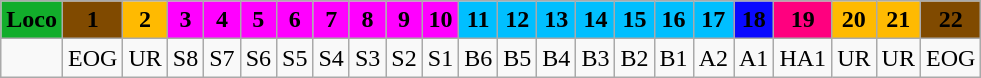<table class="wikitable plainrowheaders unsortable" style="text-align:center">
<tr>
<th scope="col" rowspan="1" style="background:#12ad2b;"><span>Loco</span></th>
<th scope="col" rowspan="1" style="background:#804a00;"><span>1</span></th>
<th scope="col" rowspan="1" style="background:#ffba01;">2</th>
<th scope="col" rowspan="1" style="background:#ff00ff;">3</th>
<th scope="col" rowspan="1" style="background:#ff00ff;">4</th>
<th scope="col" rowspan="1" style="background:#ff00ff;">5</th>
<th scope="col" rowspan="1" style="background:#ff00ff;">6</th>
<th scope="col" rowspan="1" style="background:#ff00ff;">7</th>
<th scope="col" rowspan="1" style="background:#ff00ff;">8</th>
<th scope="col" rowspan="1" style="background:#ff00ff;">9</th>
<th scope="col" rowspan="1" style="background:#ff00ff;">10</th>
<th scope="col" rowspan="1" style="background:#00bfff;">11</th>
<th scope="col" rowspan="1" style="background:#00bfff;">12</th>
<th scope="col" rowspan="1" style="background:#00bfff;">13</th>
<th scope="col" rowspan="1" style="background:#00bfff;">14</th>
<th scope="col" rowspan="1" style="background:#00bfff;">15</th>
<th scope="col" rowspan="1" style="background:#00bfff;">16</th>
<th scope="col" rowspan="1" style="background:#00bfff;">17</th>
<th scope="col" rowspan="1" style="background:#0909ff;"><span>18</span></th>
<th scope="col" rowspan="1" style="background:#ff007f;"><span>19</span></th>
<th scope="col" rowspan="1" style="background:#ffba01;">20</th>
<th scope="col" rowspan="1" style="background:#ffba01;">21</th>
<th scope="col" rowspan="1" style="background:#804a00;"><span>22</span></th>
</tr>
<tr>
<td></td>
<td>EOG</td>
<td>UR</td>
<td>S8</td>
<td>S7</td>
<td>S6</td>
<td>S5</td>
<td>S4</td>
<td>S3</td>
<td>S2</td>
<td>S1</td>
<td>B6</td>
<td>B5</td>
<td>B4</td>
<td>B3</td>
<td>B2</td>
<td>B1</td>
<td>A2</td>
<td>A1</td>
<td>HA1</td>
<td>UR</td>
<td>UR</td>
<td>EOG</td>
</tr>
</table>
